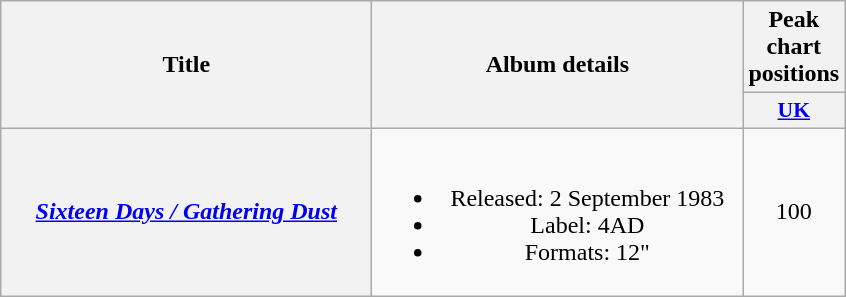<table class="wikitable plainrowheaders" style="text-align:center;">
<tr>
<th rowspan="2" scope="col" style="width:15em;">Title</th>
<th rowspan="2" scope="col" style="width:15em;">Album details</th>
<th>Peak chart positions</th>
</tr>
<tr>
<th scope="col" style="width:2em;font-size:90%;"><a href='#'>UK</a><br></th>
</tr>
<tr>
<th scope="row"><em><a href='#'>Sixteen Days / Gathering Dust</a></em></th>
<td><br><ul><li>Released: 2 September 1983</li><li>Label: 4AD</li><li>Formats: 12"</li></ul></td>
<td>100</td>
</tr>
</table>
